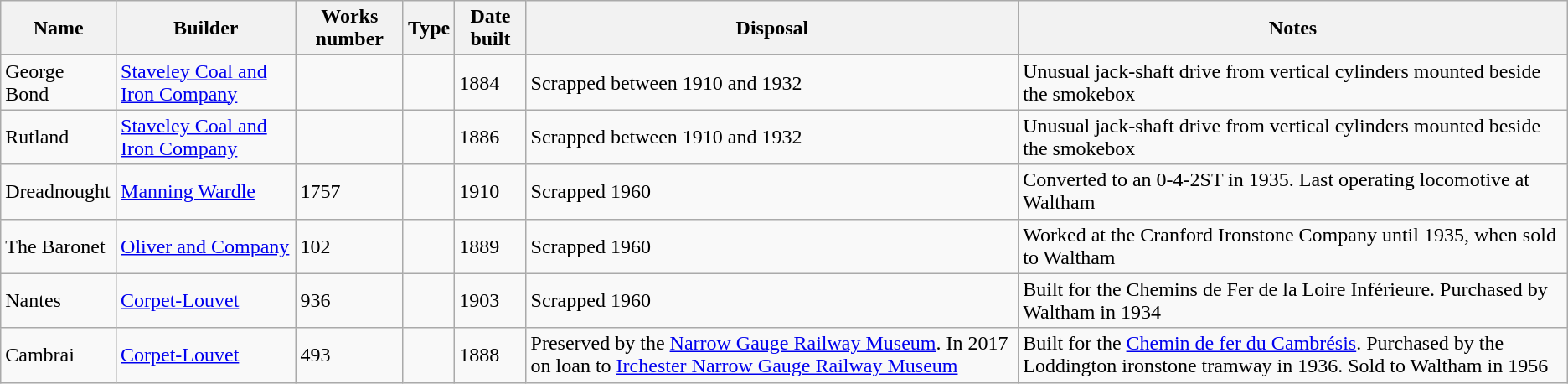<table class="wikitable">
<tr>
<th>Name</th>
<th>Builder</th>
<th>Works number</th>
<th>Type</th>
<th>Date built</th>
<th>Disposal</th>
<th>Notes</th>
</tr>
<tr>
<td>George Bond</td>
<td><a href='#'>Staveley Coal and Iron Company</a></td>
<td></td>
<td></td>
<td>1884</td>
<td>Scrapped between 1910 and 1932</td>
<td>Unusual jack-shaft drive from vertical cylinders mounted beside the smokebox</td>
</tr>
<tr>
<td>Rutland</td>
<td><a href='#'>Staveley Coal and Iron Company</a></td>
<td></td>
<td></td>
<td>1886</td>
<td>Scrapped between 1910 and 1932</td>
<td>Unusual jack-shaft drive from vertical cylinders mounted beside the smokebox</td>
</tr>
<tr>
<td>Dreadnought</td>
<td><a href='#'>Manning Wardle</a></td>
<td>1757</td>
<td></td>
<td>1910</td>
<td>Scrapped 1960</td>
<td>Converted to an 0-4-2ST in 1935. Last operating locomotive at Waltham</td>
</tr>
<tr>
<td>The Baronet</td>
<td><a href='#'>Oliver and Company</a></td>
<td>102</td>
<td></td>
<td>1889</td>
<td>Scrapped 1960</td>
<td>Worked at the Cranford Ironstone Company until 1935, when sold to Waltham</td>
</tr>
<tr>
<td>Nantes</td>
<td><a href='#'>Corpet-Louvet</a></td>
<td>936</td>
<td></td>
<td>1903</td>
<td>Scrapped 1960</td>
<td>Built for the Chemins de Fer de la Loire Inférieure. Purchased by Waltham in 1934</td>
</tr>
<tr>
<td>Cambrai</td>
<td><a href='#'>Corpet-Louvet</a></td>
<td>493</td>
<td></td>
<td>1888</td>
<td>Preserved by the <a href='#'>Narrow Gauge Railway Museum</a>. In 2017 on loan to <a href='#'>Irchester Narrow Gauge Railway Museum</a></td>
<td>Built for the <a href='#'>Chemin de fer du Cambrésis</a>. Purchased by the Loddington ironstone tramway in 1936. Sold to Waltham in 1956</td>
</tr>
</table>
